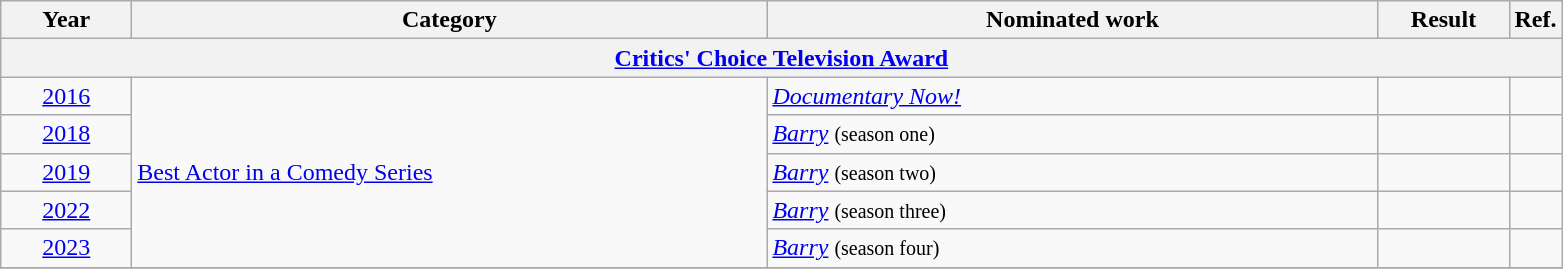<table class=wikitable>
<tr>
<th scope="col" style="width:5em;">Year</th>
<th scope="col" style="width:26em;">Category</th>
<th scope="col" style="width:25em;">Nominated work</th>
<th scope="col" style="width:5em;">Result</th>
<th>Ref.</th>
</tr>
<tr>
<th colspan=5><a href='#'>Critics' Choice Television Award</a></th>
</tr>
<tr>
<td style="text-align:center;"><a href='#'>2016</a></td>
<td rowspan=5><a href='#'>Best Actor in a Comedy Series</a></td>
<td><em><a href='#'>Documentary Now!</a></em></td>
<td></td>
<td style="text-align:center;"></td>
</tr>
<tr>
<td style="text-align:center;"><a href='#'>2018</a></td>
<td><em><a href='#'>Barry</a></em> <small> (season one) </small></td>
<td></td>
<td style="text-align:center;"></td>
</tr>
<tr>
<td style="text-align:center;"><a href='#'>2019</a></td>
<td><em><a href='#'>Barry</a></em> <small> (season two) </small></td>
<td></td>
<td style="text-align:center;"></td>
</tr>
<tr>
<td style="text-align:center;"><a href='#'>2022</a></td>
<td><em><a href='#'>Barry</a></em> <small> (season three) </small></td>
<td></td>
<td style="text-align:center;"></td>
</tr>
<tr>
<td style="text-align:center;"><a href='#'>2023</a></td>
<td><em><a href='#'>Barry</a></em> <small> (season four) </small></td>
<td></td>
<td style="text-align:center;"></td>
</tr>
<tr>
</tr>
</table>
